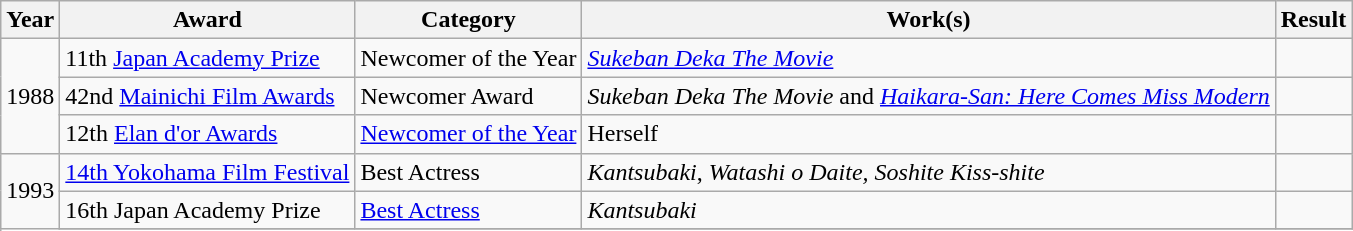<table class="wikitable sortable">
<tr>
<th>Year</th>
<th>Award</th>
<th>Category</th>
<th>Work(s)</th>
<th>Result</th>
</tr>
<tr>
<td rowspan=3>1988</td>
<td>11th <a href='#'>Japan Academy Prize</a></td>
<td>Newcomer of the Year</td>
<td><em><a href='#'>Sukeban Deka The Movie</a></em></td>
<td></td>
</tr>
<tr>
<td>42nd <a href='#'>Mainichi Film Awards</a></td>
<td>Newcomer Award</td>
<td><em>Sukeban Deka The Movie</em> and <em><a href='#'>Haikara-San: Here Comes Miss Modern</a></em></td>
<td></td>
</tr>
<tr>
<td>12th <a href='#'>Elan d'or Awards</a></td>
<td><a href='#'>Newcomer of the Year</a></td>
<td>Herself</td>
<td></td>
</tr>
<tr>
<td rowspan=3>1993</td>
<td><a href='#'>14th Yokohama Film Festival</a></td>
<td>Best Actress</td>
<td><em>Kantsubaki</em>, <em>Watashi o Daite, Soshite Kiss-shite</em></td>
<td></td>
</tr>
<tr>
<td>16th Japan Academy Prize</td>
<td><a href='#'>Best Actress</a></td>
<td><em>Kantsubaki</em></td>
<td></td>
</tr>
<tr>
</tr>
</table>
